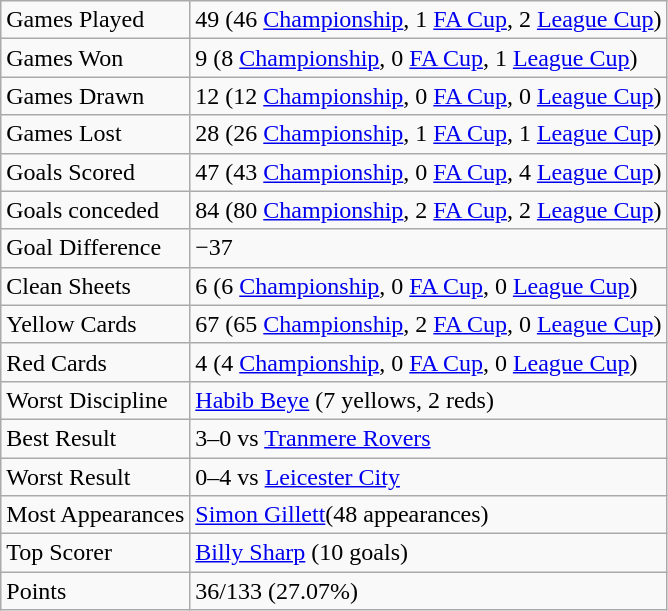<table class="wikitable">
<tr>
<td>Games Played</td>
<td>49 (46 <a href='#'>Championship</a>, 1 <a href='#'>FA Cup</a>, 2 <a href='#'>League Cup</a>)</td>
</tr>
<tr>
<td>Games Won</td>
<td>9 (8 <a href='#'>Championship</a>, 0 <a href='#'>FA Cup</a>, 1 <a href='#'>League Cup</a>)</td>
</tr>
<tr>
<td>Games Drawn</td>
<td>12 (12 <a href='#'>Championship</a>, 0 <a href='#'>FA Cup</a>, 0 <a href='#'>League Cup</a>)</td>
</tr>
<tr>
<td>Games Lost</td>
<td>28 (26 <a href='#'>Championship</a>, 1 <a href='#'>FA Cup</a>, 1 <a href='#'>League Cup</a>)</td>
</tr>
<tr>
<td>Goals Scored</td>
<td>47 (43 <a href='#'>Championship</a>, 0 <a href='#'>FA Cup</a>, 4 <a href='#'>League Cup</a>)</td>
</tr>
<tr>
<td>Goals conceded</td>
<td>84 (80 <a href='#'>Championship</a>, 2 <a href='#'>FA Cup</a>, 2 <a href='#'>League Cup</a>)</td>
</tr>
<tr>
<td>Goal Difference</td>
<td>−37</td>
</tr>
<tr>
<td>Clean Sheets</td>
<td>6 (6 <a href='#'>Championship</a>, 0 <a href='#'>FA Cup</a>, 0 <a href='#'>League Cup</a>)</td>
</tr>
<tr>
<td>Yellow Cards</td>
<td>67 (65 <a href='#'>Championship</a>, 2 <a href='#'>FA Cup</a>, 0 <a href='#'>League Cup</a>)</td>
</tr>
<tr>
<td>Red Cards</td>
<td>4 (4 <a href='#'>Championship</a>, 0 <a href='#'>FA Cup</a>, 0 <a href='#'>League Cup</a>)</td>
</tr>
<tr>
<td>Worst Discipline</td>
<td><a href='#'>Habib Beye</a> (7 yellows, 2 reds)</td>
</tr>
<tr>
<td>Best Result</td>
<td>3–0 vs <a href='#'>Tranmere Rovers</a></td>
</tr>
<tr>
<td>Worst Result</td>
<td>0–4 vs <a href='#'>Leicester City</a></td>
</tr>
<tr>
<td>Most Appearances</td>
<td><a href='#'>Simon Gillett</a>(48 appearances)</td>
</tr>
<tr>
<td>Top Scorer</td>
<td><a href='#'>Billy Sharp</a> (10 goals)</td>
</tr>
<tr>
<td>Points</td>
<td>36/133 (27.07%)</td>
</tr>
</table>
